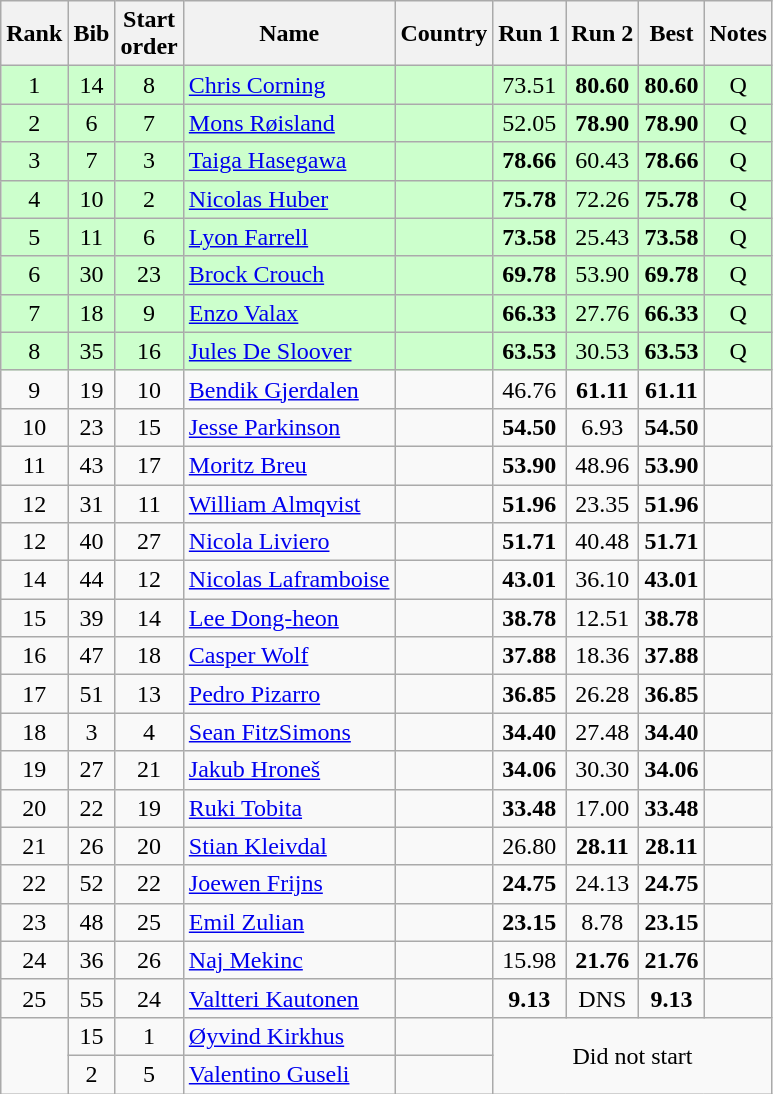<table class="wikitable sortable" style="text-align:center">
<tr>
<th>Rank</th>
<th>Bib</th>
<th>Start<br>order</th>
<th>Name</th>
<th>Country</th>
<th>Run 1</th>
<th>Run 2</th>
<th>Best</th>
<th>Notes</th>
</tr>
<tr bgcolor=ccffcc>
<td>1</td>
<td>14</td>
<td>8</td>
<td align=left><a href='#'>Chris Corning</a></td>
<td align=left></td>
<td>73.51</td>
<td><strong>80.60</strong></td>
<td><strong>80.60</strong></td>
<td>Q</td>
</tr>
<tr bgcolor=ccffcc>
<td>2</td>
<td>6</td>
<td>7</td>
<td align=left><a href='#'>Mons Røisland</a></td>
<td align=left></td>
<td>52.05</td>
<td><strong>78.90</strong></td>
<td><strong>78.90</strong></td>
<td>Q</td>
</tr>
<tr bgcolor=ccffcc>
<td>3</td>
<td>7</td>
<td>3</td>
<td align=left><a href='#'>Taiga Hasegawa</a></td>
<td align=left></td>
<td><strong>78.66</strong></td>
<td>60.43</td>
<td><strong>78.66</strong></td>
<td>Q</td>
</tr>
<tr bgcolor=ccffcc>
<td>4</td>
<td>10</td>
<td>2</td>
<td align=left><a href='#'>Nicolas Huber</a></td>
<td align=left></td>
<td><strong>75.78</strong></td>
<td>72.26</td>
<td><strong>75.78</strong></td>
<td>Q</td>
</tr>
<tr bgcolor=ccffcc>
<td>5</td>
<td>11</td>
<td>6</td>
<td align=left><a href='#'>Lyon Farrell</a></td>
<td align=left></td>
<td><strong>73.58</strong></td>
<td>25.43</td>
<td><strong>73.58</strong></td>
<td>Q</td>
</tr>
<tr bgcolor=ccffcc>
<td>6</td>
<td>30</td>
<td>23</td>
<td align=left><a href='#'>Brock Crouch</a></td>
<td align=left></td>
<td><strong>69.78</strong></td>
<td>53.90</td>
<td><strong>69.78</strong></td>
<td>Q</td>
</tr>
<tr bgcolor=ccffcc>
<td>7</td>
<td>18</td>
<td>9</td>
<td align=left><a href='#'>Enzo Valax</a></td>
<td align=left></td>
<td><strong>66.33</strong></td>
<td>27.76</td>
<td><strong>66.33</strong></td>
<td>Q</td>
</tr>
<tr bgcolor=ccffcc>
<td>8</td>
<td>35</td>
<td>16</td>
<td align=left><a href='#'>Jules De Sloover</a></td>
<td align=left></td>
<td><strong>63.53</strong></td>
<td>30.53</td>
<td><strong>63.53</strong></td>
<td>Q</td>
</tr>
<tr>
<td>9</td>
<td>19</td>
<td>10</td>
<td align=left><a href='#'>Bendik Gjerdalen</a></td>
<td align=left></td>
<td>46.76</td>
<td><strong>61.11</strong></td>
<td><strong>61.11</strong></td>
<td></td>
</tr>
<tr>
<td>10</td>
<td>23</td>
<td>15</td>
<td align=left><a href='#'>Jesse Parkinson</a></td>
<td align=left></td>
<td><strong>54.50</strong></td>
<td>6.93</td>
<td><strong>54.50</strong></td>
<td></td>
</tr>
<tr>
<td>11</td>
<td>43</td>
<td>17</td>
<td align=left><a href='#'>Moritz Breu</a></td>
<td align=left></td>
<td><strong>53.90</strong></td>
<td>48.96</td>
<td><strong>53.90</strong></td>
<td></td>
</tr>
<tr>
<td>12</td>
<td>31</td>
<td>11</td>
<td align=left><a href='#'>William Almqvist</a></td>
<td align=left></td>
<td><strong>51.96</strong></td>
<td>23.35</td>
<td><strong>51.96</strong></td>
<td></td>
</tr>
<tr>
<td>12</td>
<td>40</td>
<td>27</td>
<td align=left><a href='#'>Nicola Liviero</a></td>
<td align=left></td>
<td><strong>51.71</strong></td>
<td>40.48</td>
<td><strong>51.71</strong></td>
<td></td>
</tr>
<tr>
<td>14</td>
<td>44</td>
<td>12</td>
<td align=left><a href='#'>Nicolas Laframboise</a></td>
<td align=left></td>
<td><strong>43.01</strong></td>
<td>36.10</td>
<td><strong>43.01</strong></td>
<td></td>
</tr>
<tr>
<td>15</td>
<td>39</td>
<td>14</td>
<td align=left><a href='#'>Lee Dong-heon</a></td>
<td align=left></td>
<td><strong>38.78</strong></td>
<td>12.51</td>
<td><strong>38.78</strong></td>
<td></td>
</tr>
<tr>
<td>16</td>
<td>47</td>
<td>18</td>
<td align=left><a href='#'>Casper Wolf</a></td>
<td align=left></td>
<td><strong>37.88</strong></td>
<td>18.36</td>
<td><strong>37.88</strong></td>
<td></td>
</tr>
<tr>
<td>17</td>
<td>51</td>
<td>13</td>
<td align=left><a href='#'>Pedro Pizarro</a></td>
<td align=left></td>
<td><strong>36.85</strong></td>
<td>26.28</td>
<td><strong>36.85</strong></td>
<td></td>
</tr>
<tr>
<td>18</td>
<td>3</td>
<td>4</td>
<td align=left><a href='#'>Sean FitzSimons</a></td>
<td align=left></td>
<td><strong>34.40</strong></td>
<td>27.48</td>
<td><strong>34.40</strong></td>
<td></td>
</tr>
<tr>
<td>19</td>
<td>27</td>
<td>21</td>
<td align=left><a href='#'>Jakub Hroneš</a></td>
<td align=left></td>
<td><strong>34.06</strong></td>
<td>30.30</td>
<td><strong>34.06</strong></td>
<td></td>
</tr>
<tr>
<td>20</td>
<td>22</td>
<td>19</td>
<td align=left><a href='#'>Ruki Tobita</a></td>
<td align=left></td>
<td><strong>33.48</strong></td>
<td>17.00</td>
<td><strong>33.48</strong></td>
<td></td>
</tr>
<tr>
<td>21</td>
<td>26</td>
<td>20</td>
<td align=left><a href='#'>Stian Kleivdal</a></td>
<td align=left></td>
<td>26.80</td>
<td><strong>28.11</strong></td>
<td><strong>28.11</strong></td>
<td></td>
</tr>
<tr>
<td>22</td>
<td>52</td>
<td>22</td>
<td align=left><a href='#'>Joewen Frijns</a></td>
<td align=left></td>
<td><strong>24.75</strong></td>
<td>24.13</td>
<td><strong>24.75</strong></td>
<td></td>
</tr>
<tr>
<td>23</td>
<td>48</td>
<td>25</td>
<td align=left><a href='#'>Emil Zulian</a></td>
<td align=left></td>
<td><strong>23.15</strong></td>
<td>8.78</td>
<td><strong>23.15</strong></td>
<td></td>
</tr>
<tr>
<td>24</td>
<td>36</td>
<td>26</td>
<td align=left><a href='#'>Naj Mekinc</a></td>
<td align=left></td>
<td>15.98</td>
<td><strong>21.76</strong></td>
<td><strong>21.76</strong></td>
<td></td>
</tr>
<tr>
<td>25</td>
<td>55</td>
<td>24</td>
<td align=left><a href='#'>Valtteri Kautonen</a></td>
<td align=left></td>
<td><strong>9.13</strong></td>
<td>DNS</td>
<td><strong>9.13</strong></td>
<td></td>
</tr>
<tr>
<td rowspan=2></td>
<td>15</td>
<td>1</td>
<td align=left><a href='#'>Øyvind Kirkhus</a></td>
<td align=left></td>
<td colspan=4 rowspan=2>Did not start</td>
</tr>
<tr>
<td>2</td>
<td>5</td>
<td align=left><a href='#'>Valentino Guseli</a></td>
<td align=left></td>
</tr>
</table>
